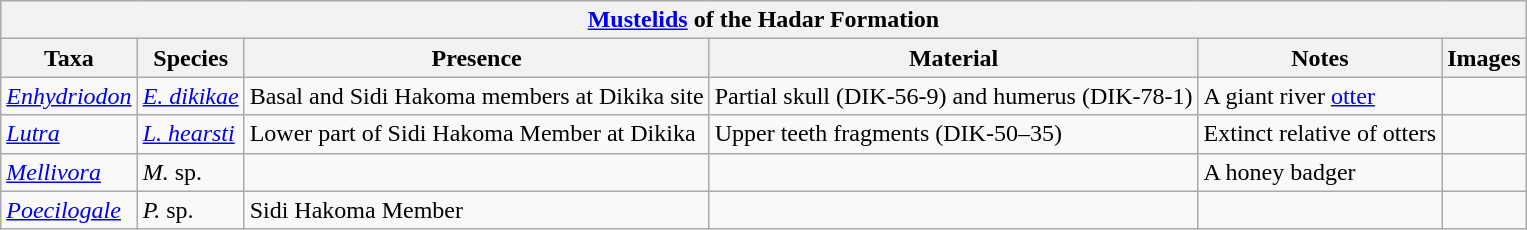<table class="wikitable" align="center">
<tr>
<th colspan="6" align="center"><strong><a href='#'>Mustelids</a></strong> of the Hadar Formation</th>
</tr>
<tr>
<th>Taxa</th>
<th>Species</th>
<th>Presence</th>
<th>Material</th>
<th>Notes</th>
<th>Images</th>
</tr>
<tr>
<td><em><a href='#'>Enhydriodon</a></em></td>
<td><em><a href='#'>E. dikikae</a></em></td>
<td>Basal and Sidi Hakoma members at Dikika site</td>
<td>Partial skull (DIK-56-9) and humerus (DIK-78-1)</td>
<td>A giant river <a href='#'>otter</a></td>
<td></td>
</tr>
<tr>
<td><em><a href='#'>Lutra</a></em></td>
<td><em><a href='#'>L. hearsti</a></em></td>
<td>Lower part of Sidi Hakoma Member at Dikika</td>
<td>Upper teeth fragments (DIK-50–35)</td>
<td>Extinct relative of otters</td>
<td></td>
</tr>
<tr>
<td><em><a href='#'>Mellivora</a></em></td>
<td><em>M.</em> sp.</td>
<td></td>
<td></td>
<td>A honey badger</td>
<td></td>
</tr>
<tr>
<td><em><a href='#'>Poecilogale</a></em></td>
<td><em>P.</em> sp.</td>
<td>Sidi Hakoma Member</td>
<td></td>
<td></td>
<td></td>
</tr>
</table>
